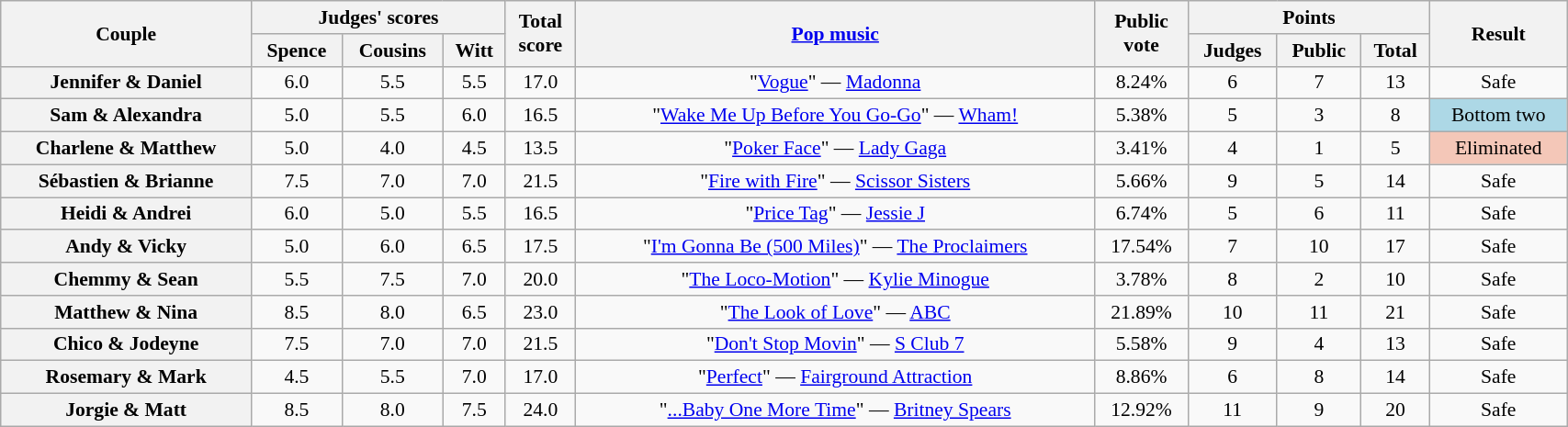<table class="wikitable sortable" style="text-align:center; font-size:90%; width:90%">
<tr>
<th scope="col" rowspan=2>Couple</th>
<th scope="col" colspan=3 class="unsortable">Judges' scores</th>
<th scope="col" rowspan=2>Total<br>score</th>
<th scope="col" rowspan=2 class="unsortable"><a href='#'>Pop music</a></th>
<th scope="col" rowspan=2>Public<br>vote</th>
<th scope="col" colspan=3 class="unsortable">Points</th>
<th scope="col" rowspan=2 class="unsortable">Result</th>
</tr>
<tr>
<th class="unsortable">Spence</th>
<th class="unsortable">Cousins</th>
<th class="unsortable">Witt</th>
<th class="unsortable">Judges</th>
<th class="unsortable">Public</th>
<th>Total</th>
</tr>
<tr>
<th scope="row">Jennifer & Daniel</th>
<td>6.0</td>
<td>5.5</td>
<td>5.5</td>
<td>17.0</td>
<td>"<a href='#'>Vogue</a>" — <a href='#'>Madonna</a></td>
<td>8.24%</td>
<td>6</td>
<td>7</td>
<td>13</td>
<td>Safe</td>
</tr>
<tr>
<th scope="row">Sam & Alexandra</th>
<td>5.0</td>
<td>5.5</td>
<td>6.0</td>
<td>16.5</td>
<td>"<a href='#'>Wake Me Up Before You Go-Go</a>" — <a href='#'>Wham!</a></td>
<td>5.38%</td>
<td>5</td>
<td>3</td>
<td>8</td>
<td bgcolor=lightblue>Bottom two</td>
</tr>
<tr>
<th scope="row">Charlene & Matthew</th>
<td>5.0</td>
<td>4.0</td>
<td>4.5</td>
<td>13.5</td>
<td>"<a href='#'>Poker Face</a>" — <a href='#'>Lady Gaga</a></td>
<td>3.41%</td>
<td>4</td>
<td>1</td>
<td>5</td>
<td bgcolor="f4c7b8">Eliminated</td>
</tr>
<tr>
<th scope="row">Sébastien & Brianne</th>
<td>7.5</td>
<td>7.0</td>
<td>7.0</td>
<td>21.5</td>
<td>"<a href='#'>Fire with Fire</a>" — <a href='#'>Scissor Sisters</a></td>
<td>5.66%</td>
<td>9</td>
<td>5</td>
<td>14</td>
<td>Safe</td>
</tr>
<tr>
<th scope="row">Heidi & Andrei</th>
<td>6.0</td>
<td>5.0</td>
<td>5.5</td>
<td>16.5</td>
<td>"<a href='#'>Price Tag</a>" — <a href='#'>Jessie J</a></td>
<td>6.74%</td>
<td>5</td>
<td>6</td>
<td>11</td>
<td>Safe</td>
</tr>
<tr>
<th scope="row">Andy & Vicky</th>
<td>5.0</td>
<td>6.0</td>
<td>6.5</td>
<td>17.5</td>
<td>"<a href='#'>I'm Gonna Be (500 Miles)</a>" — <a href='#'>The Proclaimers</a></td>
<td>17.54%</td>
<td>7</td>
<td>10</td>
<td>17</td>
<td>Safe</td>
</tr>
<tr>
<th scope="row">Chemmy & Sean</th>
<td>5.5</td>
<td>7.5</td>
<td>7.0</td>
<td>20.0</td>
<td>"<a href='#'>The Loco-Motion</a>" — <a href='#'>Kylie Minogue</a></td>
<td>3.78%</td>
<td>8</td>
<td>2</td>
<td>10</td>
<td>Safe</td>
</tr>
<tr>
<th scope="row">Matthew & Nina</th>
<td>8.5</td>
<td>8.0</td>
<td>6.5</td>
<td>23.0</td>
<td>"<a href='#'>The Look of Love</a>" — <a href='#'>ABC</a></td>
<td>21.89%</td>
<td>10</td>
<td>11</td>
<td>21</td>
<td>Safe</td>
</tr>
<tr>
<th scope="row">Chico & Jodeyne</th>
<td>7.5</td>
<td>7.0</td>
<td>7.0</td>
<td>21.5</td>
<td>"<a href='#'>Don't Stop Movin</a>" — <a href='#'>S Club 7</a></td>
<td>5.58%</td>
<td>9</td>
<td>4</td>
<td>13</td>
<td>Safe</td>
</tr>
<tr>
<th scope="row">Rosemary & Mark</th>
<td>4.5</td>
<td>5.5</td>
<td>7.0</td>
<td>17.0</td>
<td>"<a href='#'>Perfect</a>" — <a href='#'>Fairground Attraction</a></td>
<td>8.86%</td>
<td>6</td>
<td>8</td>
<td>14</td>
<td>Safe</td>
</tr>
<tr>
<th scope="row">Jorgie & Matt</th>
<td>8.5</td>
<td>8.0</td>
<td>7.5</td>
<td>24.0</td>
<td>"<a href='#'>...Baby One More Time</a>" — <a href='#'>Britney Spears</a></td>
<td>12.92%</td>
<td>11</td>
<td>9</td>
<td>20</td>
<td>Safe</td>
</tr>
</table>
